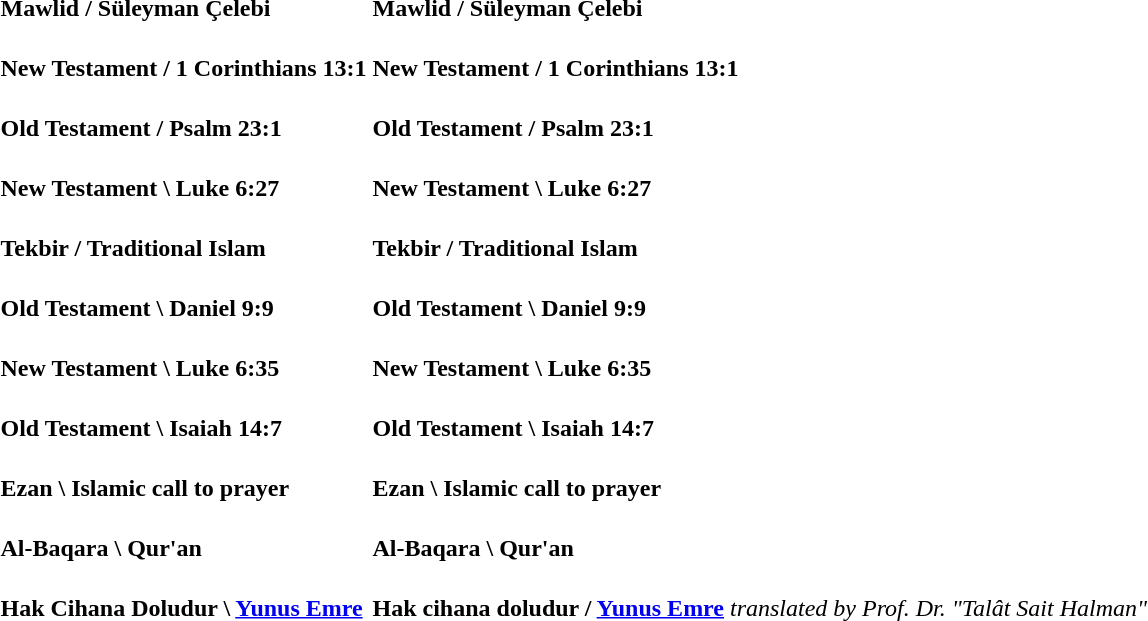<table>
<tr>
<td><br></td>
<td><br></td>
</tr>
<tr>
<td><br><strong>Mawlid / Süleyman Çelebi</strong></td>
<td><br><strong>Mawlid / Süleyman Çelebi</strong></td>
</tr>
<tr>
<td><br><strong>New Testament / 1 Corinthians 13:1</strong></td>
<td><br><strong>New Testament / 1 Corinthians 13:1</strong></td>
</tr>
<tr>
<td><br><strong>Old Testament / Psalm 23:1</strong></td>
<td><br><strong>Old Testament / Psalm 23:1</strong></td>
</tr>
<tr>
<td><br><strong>New Testament \ Luke 6:27</strong></td>
<td><br><strong>New Testament \ Luke 6:27</strong></td>
</tr>
<tr>
<td><br><strong>Tekbir / Traditional Islam</strong></td>
<td><br><strong>Tekbir / Traditional Islam</strong></td>
</tr>
<tr>
<td><br><strong>Old Testament \ Daniel 9:9</strong></td>
<td><br><strong>Old Testament \ Daniel 9:9</strong></td>
</tr>
<tr>
<td><br><strong>New Testament \ Luke 6:35</strong></td>
<td><br><strong>New Testament \ Luke 6:35</strong></td>
</tr>
<tr>
<td><br><strong>Old Testament \ Isaiah 14:7</strong></td>
<td><br><strong>Old Testament \ Isaiah 14:7</strong></td>
</tr>
<tr>
<td><br><strong>Ezan \ Islamic call to prayer </strong></td>
<td><br><strong>Ezan \ Islamic call to prayer </strong></td>
</tr>
<tr>
<td><br><strong>Al-Baqara \ Qur'an</strong></td>
<td><br><strong>Al-Baqara \ Qur'an</strong></td>
</tr>
<tr>
<td><br><strong>Hak Cihana Doludur \ <a href='#'>Yunus Emre</a></strong></td>
<td><br><strong>Hak cihana doludur / <a href='#'>Yunus Emre</a></strong>
<em>translated by Prof. Dr. "Talât Sait Halman"</em></td>
</tr>
</table>
